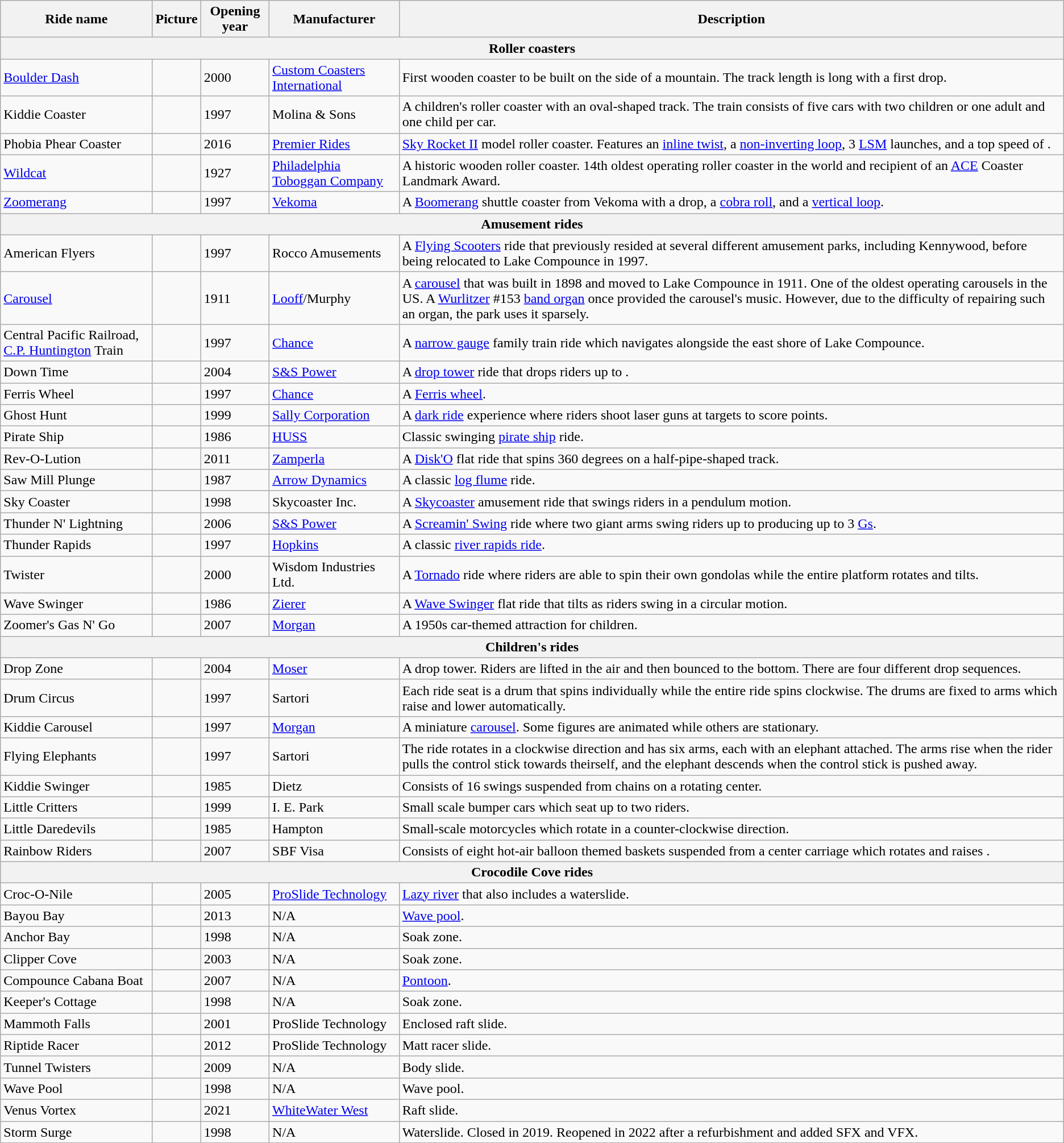<table class="wikitable sortable">
<tr>
<th>Ride name</th>
<th>Picture</th>
<th>Opening year</th>
<th>Manufacturer</th>
<th>Description</th>
</tr>
<tr>
<th colspan="5">Roller coasters</th>
</tr>
<tr>
<td><a href='#'>Boulder Dash</a></td>
<td></td>
<td>2000</td>
<td><a href='#'>Custom Coasters International</a></td>
<td>First wooden coaster to be built on the side of a mountain. The track length is  long with a  first drop.</td>
</tr>
<tr>
<td>Kiddie Coaster</td>
<td></td>
<td>1997</td>
<td>Molina & Sons</td>
<td>A children's roller coaster with an oval-shaped track. The train consists of five cars with two children or one adult and one child per car.</td>
</tr>
<tr>
<td>Phobia Phear Coaster</td>
<td></td>
<td>2016</td>
<td><a href='#'>Premier Rides</a></td>
<td><a href='#'>Sky Rocket II</a> model roller coaster. Features an <a href='#'>inline twist</a>, a <a href='#'>non-inverting loop</a>, 3 <a href='#'>LSM</a> launches, and a top speed of .</td>
</tr>
<tr>
<td><a href='#'>Wildcat</a></td>
<td></td>
<td>1927</td>
<td><a href='#'>Philadelphia Toboggan Company</a></td>
<td>A historic wooden roller coaster. 14th oldest operating roller coaster in the world and recipient of an <a href='#'>ACE</a> Coaster Landmark Award.</td>
</tr>
<tr>
<td><a href='#'>Zoomerang</a></td>
<td></td>
<td>1997</td>
<td><a href='#'>Vekoma</a></td>
<td>A <a href='#'>Boomerang</a> shuttle coaster from Vekoma with a  drop, a <a href='#'>cobra roll</a>, and a <a href='#'>vertical loop</a>.</td>
</tr>
<tr>
<th colspan="5">Amusement rides</th>
</tr>
<tr>
<td>American Flyers</td>
<td></td>
<td>1997</td>
<td>Rocco Amusements</td>
<td>A <a href='#'>Flying Scooters</a> ride that previously resided at several different amusement parks, including Kennywood, before being relocated to Lake Compounce in 1997.</td>
</tr>
<tr>
<td><a href='#'>Carousel</a></td>
<td></td>
<td>1911</td>
<td><a href='#'>Looff</a>/Murphy</td>
<td>A <a href='#'>carousel</a> that was built in 1898 and moved to Lake Compounce in 1911. One of the oldest operating carousels in the US. A <a href='#'>Wurlitzer</a> #153 <a href='#'>band organ</a> once provided the carousel's music. However, due to the difficulty of repairing such an organ, the park uses it sparsely.</td>
</tr>
<tr>
<td>Central Pacific Railroad, <a href='#'>C.P. Huntington</a> Train</td>
<td></td>
<td>1997</td>
<td><a href='#'>Chance</a></td>
<td>A  <a href='#'>narrow gauge</a> family train ride which navigates alongside the east shore of Lake Compounce.</td>
</tr>
<tr>
<td>Down Time</td>
<td></td>
<td>2004</td>
<td><a href='#'>S&S Power</a></td>
<td>A <a href='#'>drop tower</a> ride that drops riders  up to .</td>
</tr>
<tr>
<td>Ferris Wheel</td>
<td></td>
<td>1997</td>
<td><a href='#'>Chance</a></td>
<td>A <a href='#'>Ferris wheel</a>.</td>
</tr>
<tr>
<td>Ghost Hunt</td>
<td></td>
<td>1999</td>
<td><a href='#'>Sally Corporation</a></td>
<td>A <a href='#'>dark ride</a> experience where riders shoot laser guns at targets to score points.</td>
</tr>
<tr>
<td>Pirate Ship</td>
<td></td>
<td>1986</td>
<td><a href='#'>HUSS</a></td>
<td>Classic swinging <a href='#'>pirate ship</a> ride.</td>
</tr>
<tr>
<td>Rev-O-Lution</td>
<td></td>
<td>2011</td>
<td><a href='#'>Zamperla</a></td>
<td>A <a href='#'>Disk'O</a> flat ride that spins 360 degrees on a half-pipe-shaped track.</td>
</tr>
<tr>
<td>Saw Mill Plunge</td>
<td></td>
<td>1987</td>
<td><a href='#'>Arrow Dynamics</a></td>
<td>A classic <a href='#'>log flume</a> ride.</td>
</tr>
<tr>
<td>Sky Coaster</td>
<td></td>
<td>1998</td>
<td>Skycoaster Inc.</td>
<td>A <a href='#'>Skycoaster</a> amusement ride that swings riders in a pendulum motion.</td>
</tr>
<tr>
<td>Thunder N' Lightning</td>
<td></td>
<td>2006</td>
<td><a href='#'>S&S Power</a></td>
<td>A <a href='#'>Screamin' Swing</a> ride where two giant arms swing riders up to  producing up to 3 <a href='#'>Gs</a>.</td>
</tr>
<tr>
<td>Thunder Rapids</td>
<td></td>
<td>1997</td>
<td><a href='#'>Hopkins</a></td>
<td>A classic <a href='#'>river rapids ride</a>.</td>
</tr>
<tr>
<td>Twister</td>
<td></td>
<td>2000</td>
<td>Wisdom Industries Ltd.</td>
<td>A <a href='#'>Tornado</a> ride where riders are able to spin their own gondolas while the entire platform rotates and tilts.</td>
</tr>
<tr>
<td>Wave Swinger</td>
<td></td>
<td>1986</td>
<td><a href='#'>Zierer</a></td>
<td>A <a href='#'>Wave Swinger</a> flat ride that tilts as riders swing in a circular motion.</td>
</tr>
<tr>
<td>Zoomer's Gas N' Go</td>
<td></td>
<td>2007</td>
<td><a href='#'>Morgan</a></td>
<td>A 1950s car-themed attraction for children.</td>
</tr>
<tr>
<th colspan="5">Children's rides</th>
</tr>
<tr>
<td>Drop Zone</td>
<td></td>
<td>2004</td>
<td><a href='#'>Moser</a></td>
<td>A  drop tower. Riders are lifted  in the air and then bounced to the bottom. There are four different drop sequences.</td>
</tr>
<tr>
<td>Drum Circus</td>
<td></td>
<td>1997</td>
<td>Sartori</td>
<td>Each ride seat is a drum that spins individually while the entire ride spins clockwise. The drums are fixed to arms which raise and lower automatically.</td>
</tr>
<tr>
<td>Kiddie Carousel</td>
<td></td>
<td>1997</td>
<td><a href='#'>Morgan</a></td>
<td>A miniature <a href='#'>carousel</a>. Some figures are animated while others are stationary.</td>
</tr>
<tr>
<td>Flying Elephants</td>
<td></td>
<td>1997</td>
<td>Sartori</td>
<td>The ride rotates in a clockwise direction and has six arms, each with an elephant attached. The arms rise when the rider pulls the control stick towards theirself, and the elephant descends when the control stick is pushed away.</td>
</tr>
<tr>
<td>Kiddie Swinger</td>
<td></td>
<td>1985</td>
<td>Dietz</td>
<td>Consists of 16 swings suspended from chains on a rotating center.</td>
</tr>
<tr>
<td>Little Critters</td>
<td></td>
<td>1999</td>
<td>I. E. Park</td>
<td>Small scale bumper cars which seat up to two riders.</td>
</tr>
<tr>
<td>Little Daredevils</td>
<td></td>
<td>1985</td>
<td>Hampton</td>
<td>Small-scale motorcycles which rotate in a counter-clockwise direction.</td>
</tr>
<tr>
<td>Rainbow Riders</td>
<td></td>
<td>2007</td>
<td>SBF Visa</td>
<td>Consists of eight hot-air balloon themed baskets suspended from a center carriage which rotates and raises .</td>
</tr>
<tr>
<th colspan="5">Crocodile Cove rides</th>
</tr>
<tr>
<td>Croc-O-Nile</td>
<td></td>
<td>2005</td>
<td><a href='#'>ProSlide Technology</a></td>
<td><a href='#'>Lazy river</a> that also includes a waterslide.</td>
</tr>
<tr>
<td>Bayou Bay</td>
<td></td>
<td>2013</td>
<td>N/A</td>
<td><a href='#'>Wave pool</a>.</td>
</tr>
<tr>
<td>Anchor Bay</td>
<td></td>
<td>1998</td>
<td>N/A</td>
<td>Soak zone.</td>
</tr>
<tr>
<td>Clipper Cove</td>
<td></td>
<td>2003</td>
<td>N/A</td>
<td>Soak zone.</td>
</tr>
<tr>
<td>Compounce Cabana Boat</td>
<td></td>
<td>2007</td>
<td>N/A</td>
<td><a href='#'>Pontoon</a>.</td>
</tr>
<tr>
<td>Keeper's Cottage</td>
<td></td>
<td>1998</td>
<td>N/A</td>
<td>Soak zone.</td>
</tr>
<tr>
<td>Mammoth Falls</td>
<td></td>
<td>2001</td>
<td>ProSlide Technology</td>
<td>Enclosed raft slide.</td>
</tr>
<tr>
<td>Riptide Racer</td>
<td></td>
<td>2012</td>
<td>ProSlide Technology</td>
<td>Matt racer slide.</td>
</tr>
<tr>
<td>Tunnel Twisters</td>
<td></td>
<td>2009</td>
<td>N/A</td>
<td>Body slide.</td>
</tr>
<tr>
<td>Wave Pool</td>
<td></td>
<td>1998</td>
<td>N/A</td>
<td>Wave pool.</td>
</tr>
<tr>
<td>Venus Vortex</td>
<td></td>
<td>2021</td>
<td><a href='#'>WhiteWater West</a></td>
<td>Raft slide.</td>
</tr>
<tr>
<td>Storm Surge</td>
<td></td>
<td>1998</td>
<td>N/A</td>
<td>Waterslide. Closed in 2019. Reopened in 2022 after a refurbishment and added SFX and VFX.</td>
</tr>
</table>
